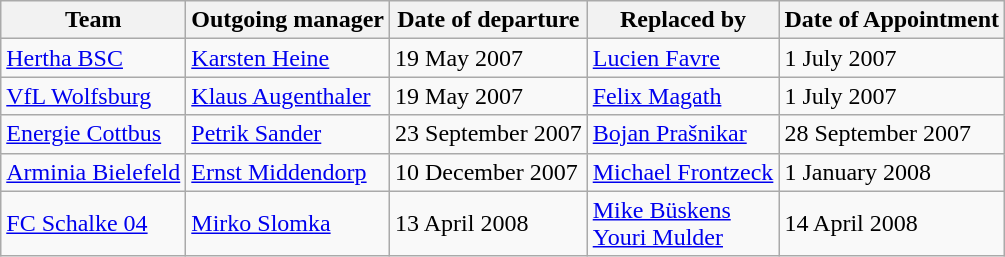<table class="wikitable sortable">
<tr>
<th>Team</th>
<th>Outgoing manager</th>
<th>Date of departure</th>
<th>Replaced by</th>
<th>Date of Appointment</th>
</tr>
<tr>
<td><a href='#'>Hertha BSC</a></td>
<td> <a href='#'>Karsten Heine</a></td>
<td>19 May 2007</td>
<td> <a href='#'>Lucien Favre</a></td>
<td>1 July 2007</td>
</tr>
<tr>
<td><a href='#'>VfL Wolfsburg</a></td>
<td> <a href='#'>Klaus Augenthaler</a></td>
<td>19 May 2007</td>
<td> <a href='#'>Felix Magath</a></td>
<td>1 July 2007</td>
</tr>
<tr>
<td><a href='#'>Energie Cottbus</a></td>
<td> <a href='#'>Petrik Sander</a></td>
<td>23 September 2007</td>
<td> <a href='#'>Bojan Prašnikar</a></td>
<td>28 September 2007</td>
</tr>
<tr>
<td><a href='#'>Arminia Bielefeld</a></td>
<td> <a href='#'>Ernst Middendorp</a></td>
<td>10 December 2007</td>
<td> <a href='#'>Michael Frontzeck</a></td>
<td>1 January 2008</td>
</tr>
<tr>
<td><a href='#'>FC Schalke 04</a></td>
<td> <a href='#'>Mirko Slomka</a></td>
<td>13 April 2008</td>
<td> <a href='#'>Mike Büskens</a><br> <a href='#'>Youri Mulder</a></td>
<td>14 April 2008</td>
</tr>
</table>
